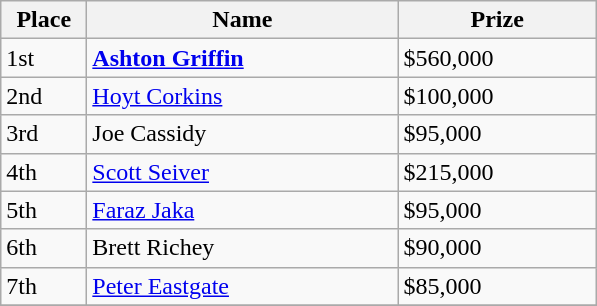<table class="wikitable">
<tr>
<th width="50">Place</th>
<th width="200">Name</th>
<th width="125">Prize</th>
</tr>
<tr>
<td>1st</td>
<td> <strong><a href='#'>Ashton Griffin</a></strong></td>
<td>$560,000</td>
</tr>
<tr>
<td>2nd</td>
<td> <a href='#'>Hoyt Corkins</a></td>
<td>$100,000</td>
</tr>
<tr>
<td>3rd</td>
<td> Joe Cassidy</td>
<td>$95,000</td>
</tr>
<tr>
<td>4th</td>
<td> <a href='#'>Scott Seiver</a></td>
<td>$215,000</td>
</tr>
<tr>
<td>5th</td>
<td> <a href='#'>Faraz Jaka</a></td>
<td>$95,000</td>
</tr>
<tr>
<td>6th</td>
<td> Brett Richey</td>
<td>$90,000</td>
</tr>
<tr>
<td>7th</td>
<td> <a href='#'>Peter Eastgate</a></td>
<td>$85,000</td>
</tr>
<tr>
</tr>
</table>
